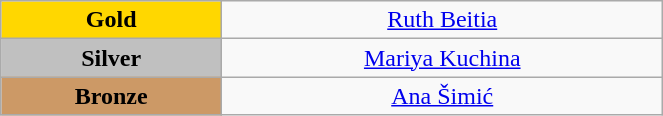<table class="wikitable" style=" text-align:center; " width="35%">
<tr>
<td bgcolor="gold"><strong>Gold</strong></td>
<td><a href='#'>Ruth Beitia</a><br>  <small><em></em></small></td>
</tr>
<tr>
<td bgcolor="silver"><strong>Silver</strong></td>
<td><a href='#'>Mariya Kuchina</a><br>  <small><em></em></small></td>
</tr>
<tr>
<td bgcolor="CC9966"><strong>Bronze</strong></td>
<td><a href='#'>Ana Šimić</a><br>  <small><em></em></small></td>
</tr>
</table>
